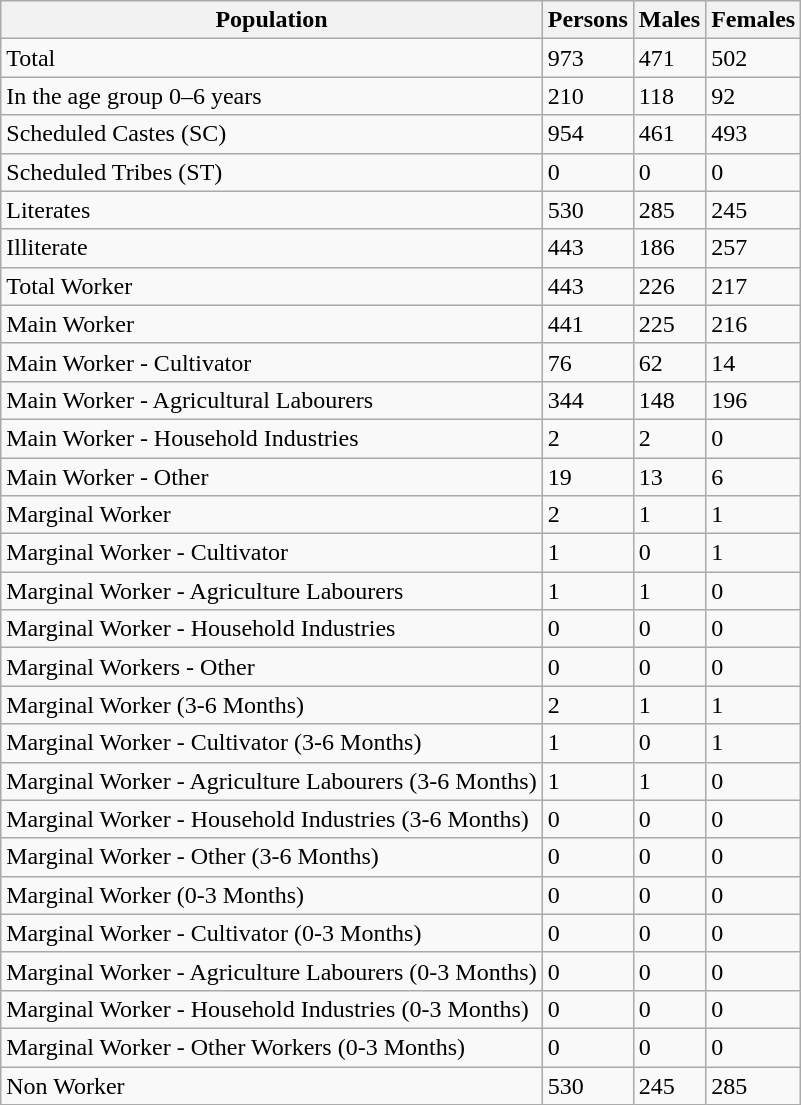<table class="wikitable">
<tr>
<th>Population</th>
<th>Persons</th>
<th>Males</th>
<th>Females</th>
</tr>
<tr>
<td>Total</td>
<td>973</td>
<td>471</td>
<td>502</td>
</tr>
<tr>
<td>In the age  group 0–6 years</td>
<td>210</td>
<td>118</td>
<td>92</td>
</tr>
<tr>
<td>Scheduled  Castes (SC)</td>
<td>954</td>
<td>461</td>
<td>493</td>
</tr>
<tr>
<td>Scheduled  Tribes (ST)</td>
<td>0</td>
<td>0</td>
<td>0</td>
</tr>
<tr>
<td>Literates</td>
<td>530</td>
<td>285</td>
<td>245</td>
</tr>
<tr>
<td>Illiterate</td>
<td>443</td>
<td>186</td>
<td>257</td>
</tr>
<tr>
<td>Total Worker</td>
<td>443</td>
<td>226</td>
<td>217</td>
</tr>
<tr>
<td>Main Worker</td>
<td>441</td>
<td>225</td>
<td>216</td>
</tr>
<tr>
<td>Main Worker -  Cultivator</td>
<td>76</td>
<td>62</td>
<td>14</td>
</tr>
<tr>
<td>Main Worker -  Agricultural Labourers</td>
<td>344</td>
<td>148</td>
<td>196</td>
</tr>
<tr>
<td>Main Worker -  Household Industries</td>
<td>2</td>
<td>2</td>
<td>0</td>
</tr>
<tr>
<td>Main Worker -  Other</td>
<td>19</td>
<td>13</td>
<td>6</td>
</tr>
<tr>
<td>Marginal  Worker</td>
<td>2</td>
<td>1</td>
<td>1</td>
</tr>
<tr>
<td>Marginal  Worker - Cultivator</td>
<td>1</td>
<td>0</td>
<td>1</td>
</tr>
<tr>
<td>Marginal  Worker - Agriculture Labourers</td>
<td>1</td>
<td>1</td>
<td>0</td>
</tr>
<tr>
<td>Marginal  Worker - Household Industries</td>
<td>0</td>
<td>0</td>
<td>0</td>
</tr>
<tr>
<td>Marginal  Workers - Other</td>
<td>0</td>
<td>0</td>
<td>0</td>
</tr>
<tr>
<td>Marginal  Worker (3-6 Months)</td>
<td>2</td>
<td>1</td>
<td>1</td>
</tr>
<tr>
<td>Marginal  Worker - Cultivator (3-6 Months)</td>
<td>1</td>
<td>0</td>
<td>1</td>
</tr>
<tr>
<td>Marginal  Worker - Agriculture Labourers (3-6 Months)</td>
<td>1</td>
<td>1</td>
<td>0</td>
</tr>
<tr>
<td>Marginal  Worker - Household Industries (3-6 Months)</td>
<td>0</td>
<td>0</td>
<td>0</td>
</tr>
<tr>
<td>Marginal  Worker - Other (3-6 Months)</td>
<td>0</td>
<td>0</td>
<td>0</td>
</tr>
<tr>
<td>Marginal  Worker (0-3 Months)</td>
<td>0</td>
<td>0</td>
<td>0</td>
</tr>
<tr>
<td>Marginal  Worker - Cultivator (0-3 Months)</td>
<td>0</td>
<td>0</td>
<td>0</td>
</tr>
<tr>
<td>Marginal  Worker - Agriculture Labourers (0-3 Months)</td>
<td>0</td>
<td>0</td>
<td>0</td>
</tr>
<tr>
<td>Marginal  Worker - Household Industries (0-3 Months)</td>
<td>0</td>
<td>0</td>
<td>0</td>
</tr>
<tr>
<td>Marginal  Worker - Other Workers (0-3 Months)</td>
<td>0</td>
<td>0</td>
<td>0</td>
</tr>
<tr>
<td>Non Worker</td>
<td>530</td>
<td>245</td>
<td>285</td>
</tr>
</table>
